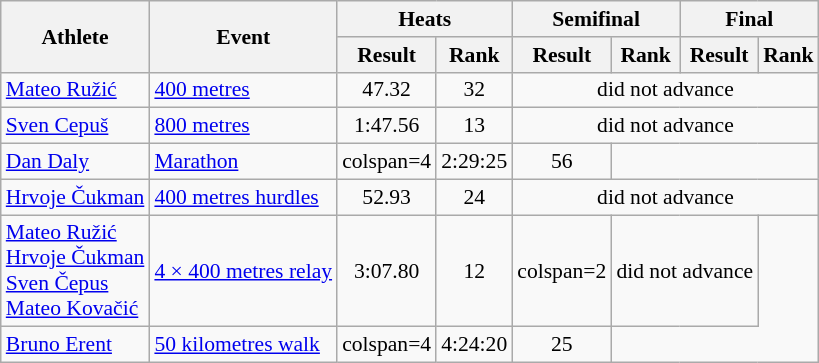<table class="wikitable" border="1" style="font-size:90%">
<tr>
<th rowspan="2">Athlete</th>
<th rowspan="2">Event</th>
<th colspan="2">Heats</th>
<th colspan="2">Semifinal</th>
<th colspan="2">Final</th>
</tr>
<tr>
<th>Result</th>
<th>Rank</th>
<th>Result</th>
<th>Rank</th>
<th>Result</th>
<th>Rank</th>
</tr>
<tr align=center>
<td align=left><a href='#'>Mateo Ružić</a></td>
<td align=left><a href='#'>400 metres</a></td>
<td>47.32</td>
<td>32</td>
<td align=center colspan=4>did not advance</td>
</tr>
<tr align=center>
<td align=left><a href='#'>Sven Cepuš</a></td>
<td align=left><a href='#'>800 metres</a></td>
<td>1:47.56</td>
<td>13</td>
<td align=center colspan=4>did not advance</td>
</tr>
<tr align=center>
<td align=left><a href='#'>Dan Daly</a></td>
<td align=left><a href='#'>Marathon</a></td>
<td>colspan=4</td>
<td>2:29:25</td>
<td>56</td>
</tr>
<tr align=center>
<td align=left><a href='#'>Hrvoje Čukman</a></td>
<td align=left><a href='#'>400 metres hurdles</a></td>
<td>52.93</td>
<td>24</td>
<td align=center colspan=4>did not advance</td>
</tr>
<tr align=center>
<td align=left><a href='#'>Mateo Ružić</a><br><a href='#'>Hrvoje Čukman</a><br><a href='#'>Sven Čepus</a><br><a href='#'>Mateo Kovačić</a></td>
<td align=left><a href='#'>4 × 400 metres relay</a></td>
<td>3:07.80 </td>
<td>12</td>
<td>colspan=2</td>
<td align=center colspan=2>did not advance</td>
</tr>
<tr align=center>
<td align=left><a href='#'>Bruno Erent</a></td>
<td align=left><a href='#'>50 kilometres walk</a></td>
<td>colspan=4</td>
<td>4:24:20</td>
<td>25</td>
</tr>
</table>
